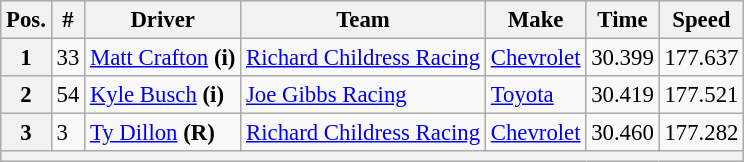<table class="wikitable" style="font-size:95%">
<tr>
<th>Pos.</th>
<th>#</th>
<th>Driver</th>
<th>Team</th>
<th>Make</th>
<th>Time</th>
<th>Speed</th>
</tr>
<tr>
<th>1</th>
<td>33</td>
<td><a href='#'>Matt Crafton</a> <strong>(i)</strong></td>
<td><a href='#'>Richard Childress Racing</a></td>
<td><a href='#'>Chevrolet</a></td>
<td>30.399</td>
<td>177.637</td>
</tr>
<tr>
<th>2</th>
<td>54</td>
<td><a href='#'>Kyle Busch</a> <strong>(i)</strong></td>
<td><a href='#'>Joe Gibbs Racing</a></td>
<td><a href='#'>Toyota</a></td>
<td>30.419</td>
<td>177.521</td>
</tr>
<tr>
<th>3</th>
<td>3</td>
<td><a href='#'>Ty Dillon</a> <strong>(R)</strong></td>
<td><a href='#'>Richard Childress Racing</a></td>
<td><a href='#'>Chevrolet</a></td>
<td>30.460</td>
<td>177.282</td>
</tr>
<tr>
<th colspan="7"></th>
</tr>
</table>
